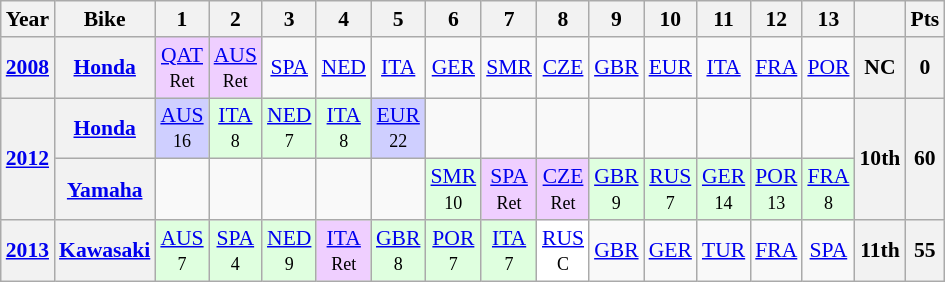<table class="wikitable" style="text-align:center; font-size:90%">
<tr>
<th>Year</th>
<th>Bike</th>
<th>1</th>
<th>2</th>
<th>3</th>
<th>4</th>
<th>5</th>
<th>6</th>
<th>7</th>
<th>8</th>
<th>9</th>
<th>10</th>
<th>11</th>
<th>12</th>
<th>13</th>
<th></th>
<th>Pts</th>
</tr>
<tr>
<th><a href='#'>2008</a></th>
<th><a href='#'>Honda</a></th>
<td style="background:#EFCFFF;"><a href='#'>QAT</a><br><small>Ret</small></td>
<td style="background:#EFCFFF;"><a href='#'>AUS</a><br><small>Ret</small></td>
<td><a href='#'>SPA</a></td>
<td><a href='#'>NED</a></td>
<td><a href='#'>ITA</a></td>
<td><a href='#'>GER</a></td>
<td><a href='#'>SMR</a></td>
<td><a href='#'>CZE</a></td>
<td><a href='#'>GBR</a></td>
<td><a href='#'>EUR</a></td>
<td><a href='#'>ITA</a></td>
<td><a href='#'>FRA</a></td>
<td><a href='#'>POR</a></td>
<th>NC</th>
<th>0</th>
</tr>
<tr>
<th rowspan=2><a href='#'>2012</a></th>
<th><a href='#'>Honda</a></th>
<td style="background:#CFCFFF;"><a href='#'>AUS</a><br><small>16</small></td>
<td style="background:#DFFFDF;"><a href='#'>ITA</a><br><small>8</small></td>
<td style="background:#DFFFDF;"><a href='#'>NED</a><br><small>7</small></td>
<td style="background:#DFFFDF;"><a href='#'>ITA</a><br><small>8</small></td>
<td style="background:#CFCFFF;"><a href='#'>EUR</a><br><small>22</small></td>
<td></td>
<td></td>
<td></td>
<td></td>
<td></td>
<td></td>
<td></td>
<td></td>
<th rowspan=2>10th</th>
<th rowspan=2>60</th>
</tr>
<tr>
<th><a href='#'>Yamaha</a></th>
<td></td>
<td></td>
<td></td>
<td></td>
<td></td>
<td style="background:#DFFFDF;"><a href='#'>SMR</a><br><small>10</small></td>
<td style="background:#EFCFFF;"><a href='#'>SPA</a><br><small>Ret</small></td>
<td style="background:#EFCFFF;"><a href='#'>CZE</a><br><small>Ret</small></td>
<td style="background:#DFFFDF;"><a href='#'>GBR</a><br><small>9</small></td>
<td style="background:#DFFFDF;"><a href='#'>RUS</a><br><small>7</small></td>
<td style="background:#DFFFDF;"><a href='#'>GER</a><br><small>14</small></td>
<td style="background:#DFFFDF;"><a href='#'>POR</a><br><small>13</small></td>
<td style="background:#DFFFDF;"><a href='#'>FRA</a><br><small>8</small></td>
</tr>
<tr>
<th><a href='#'>2013</a></th>
<th><a href='#'>Kawasaki</a></th>
<td style="background:#DFFFDF;"><a href='#'>AUS</a><br><small>7</small></td>
<td style="background:#DFFFDF;"><a href='#'>SPA</a><br><small>4</small></td>
<td style="background:#DFFFDF;"><a href='#'>NED</a><br><small>9</small></td>
<td style="background:#EFCFFF;"><a href='#'>ITA</a><br><small>Ret</small></td>
<td style="background:#DFFFDF;"><a href='#'>GBR</a><br><small>8</small></td>
<td style="background:#DFFFDF;"><a href='#'>POR</a><br><small>7</small></td>
<td style="background:#DFFFDF;"><a href='#'>ITA</a><br><small>7</small></td>
<td style="background:#FFFFFF;"><a href='#'>RUS</a><br><small>C</small></td>
<td><a href='#'>GBR</a></td>
<td><a href='#'>GER</a></td>
<td><a href='#'>TUR</a></td>
<td><a href='#'>FRA</a></td>
<td><a href='#'>SPA</a></td>
<th>11th</th>
<th>55</th>
</tr>
</table>
